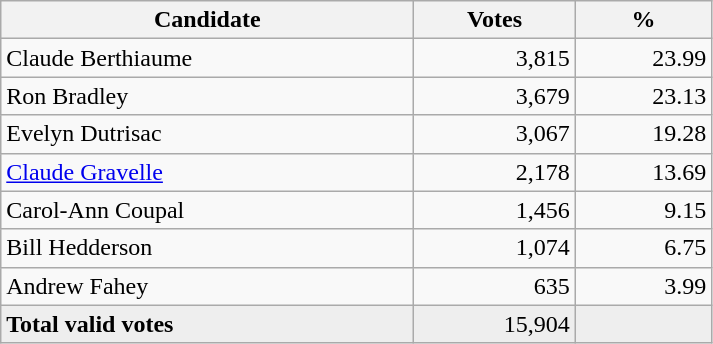<table style="width:475px;" class="wikitable">
<tr>
<th align="center">Candidate</th>
<th align="center">Votes</th>
<th align="center">%</th>
</tr>
<tr>
<td align="left">Claude Berthiaume</td>
<td align="right">3,815</td>
<td align="right">23.99</td>
</tr>
<tr>
<td align="left">Ron Bradley</td>
<td align="right">3,679</td>
<td align="right">23.13</td>
</tr>
<tr>
<td align="left">Evelyn Dutrisac</td>
<td align="right">3,067</td>
<td align="right">19.28</td>
</tr>
<tr>
<td align="left"><a href='#'>Claude Gravelle</a></td>
<td align="right">2,178</td>
<td align="right">13.69</td>
</tr>
<tr>
<td align="left">Carol-Ann Coupal</td>
<td align="right">1,456</td>
<td align="right">9.15</td>
</tr>
<tr>
<td align="left">Bill Hedderson</td>
<td align="right">1,074</td>
<td align="right">6.75</td>
</tr>
<tr>
<td align="left">Andrew Fahey</td>
<td align="right">635</td>
<td align="right">3.99</td>
</tr>
<tr bgcolor="#EEEEEE">
<td align="left"><strong>Total valid votes</strong></td>
<td align="right">15,904</td>
<td align="right"></td>
</tr>
</table>
